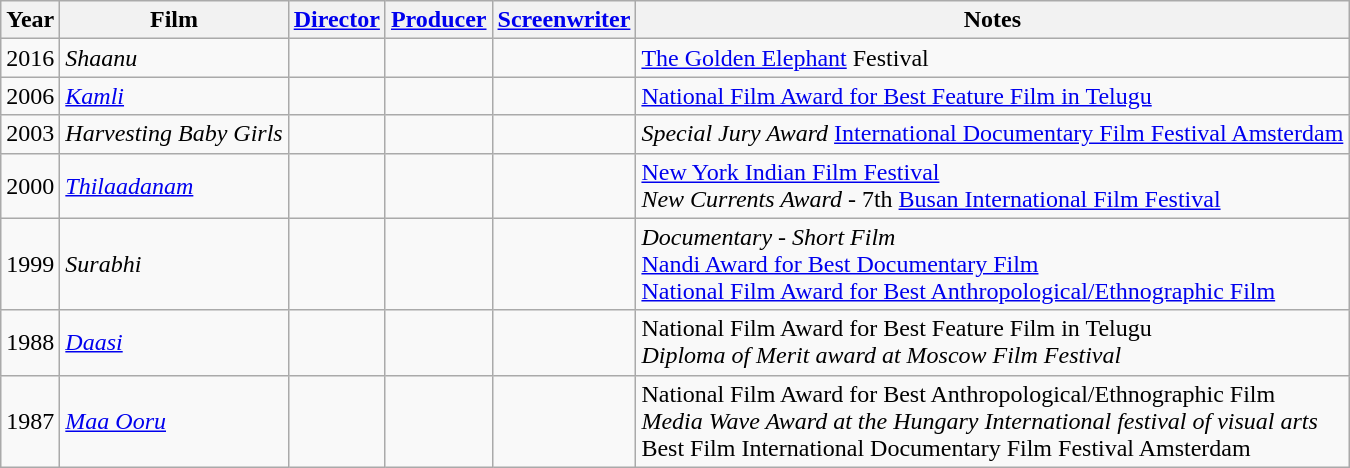<table class="wikitable sortable">
<tr>
<th>Year</th>
<th>Film</th>
<th><a href='#'>Director</a></th>
<th><a href='#'>Producer</a></th>
<th><a href='#'>Screenwriter</a></th>
<th>Notes</th>
</tr>
<tr>
<td style="text-align:center;">2016</td>
<td><em>Shaanu</em></td>
<td></td>
<td></td>
<td></td>
<td><a href='#'>The Golden Elephant</a> Festival</td>
</tr>
<tr>
<td style="text-align:center;">2006</td>
<td><em><a href='#'>Kamli</a></em></td>
<td></td>
<td></td>
<td></td>
<td><a href='#'>National Film Award for Best Feature Film in Telugu</a><br></td>
</tr>
<tr>
<td style="text-align:center;">2003</td>
<td><em>Harvesting Baby Girls</em></td>
<td></td>
<td></td>
<td></td>
<td><em>Special Jury Award</em> <a href='#'>International Documentary Film Festival Amsterdam</a></td>
</tr>
<tr>
<td style="text-align:center;">2000</td>
<td><em><a href='#'>Thilaadanam</a></em></td>
<td></td>
<td></td>
<td></td>
<td><a href='#'>New York Indian Film Festival</a><br><em>New Currents Award</em> - 7th <a href='#'>Busan International Film Festival</a></td>
</tr>
<tr>
<td style="text-align:center;">1999</td>
<td><em>Surabhi</em></td>
<td></td>
<td></td>
<td></td>
<td><em>Documentary - Short Film</em><br><a href='#'>Nandi Award for Best Documentary Film</a><br><a href='#'>National Film Award for Best Anthropological/Ethnographic Film</a></td>
</tr>
<tr>
<td style="text-align:center;">1988</td>
<td><em><a href='#'>Daasi</a></em></td>
<td></td>
<td></td>
<td></td>
<td>National Film Award for Best Feature Film in Telugu<br><em>Diploma of Merit award at Moscow Film Festival</em></td>
</tr>
<tr>
<td style="text-align:center;">1987</td>
<td><em><a href='#'>Maa Ooru</a></em></td>
<td></td>
<td></td>
<td></td>
<td>National Film Award for Best Anthropological/Ethnographic Film<br><em>Media Wave Award at the Hungary International festival of visual arts</em><br>Best Film International Documentary Film Festival Amsterdam</td>
</tr>
</table>
